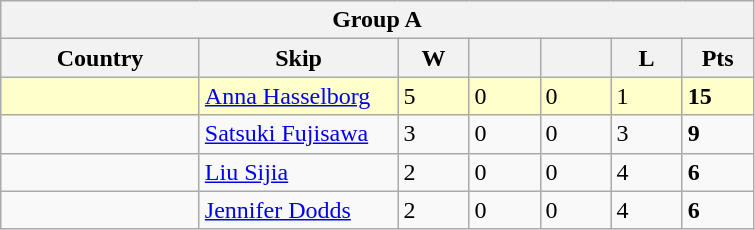<table class=wikitable>
<tr>
<th colspan=7>Group A</th>
</tr>
<tr>
<th width=125>Country</th>
<th width=125>Skip</th>
<th width=40>W</th>
<th width=40></th>
<th width=40></th>
<th width=40>L</th>
<th width=40>Pts</th>
</tr>
<tr bgcolor=#ffffcc>
<td></td>
<td><a href='#'>Anna Hasselborg</a></td>
<td>5</td>
<td>0</td>
<td>0</td>
<td>1</td>
<td><strong>15</strong></td>
</tr>
<tr>
<td></td>
<td><a href='#'>Satsuki Fujisawa</a></td>
<td>3</td>
<td>0</td>
<td>0</td>
<td>3</td>
<td><strong>9</strong></td>
</tr>
<tr>
<td></td>
<td><a href='#'>Liu Sijia</a></td>
<td>2</td>
<td>0</td>
<td>0</td>
<td>4</td>
<td><strong>6</strong></td>
</tr>
<tr>
<td></td>
<td><a href='#'>Jennifer Dodds</a></td>
<td>2</td>
<td>0</td>
<td>0</td>
<td>4</td>
<td><strong>6</strong></td>
</tr>
</table>
